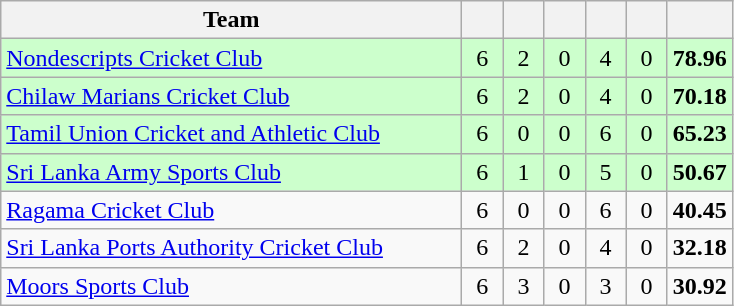<table class="wikitable" style="text-align:center">
<tr>
<th style="width:300px">Team</th>
<th width="20"></th>
<th width="20"></th>
<th width="20"></th>
<th width="20"></th>
<th width="20"></th>
<th width="20"></th>
</tr>
<tr style="background:#cfc">
<td style="text-align:left"><a href='#'>Nondescripts Cricket Club</a></td>
<td>6</td>
<td>2</td>
<td>0</td>
<td>4</td>
<td>0</td>
<td><strong>78.96</strong></td>
</tr>
<tr style="background:#cfc">
<td style="text-align:left"><a href='#'>Chilaw Marians Cricket Club</a></td>
<td>6</td>
<td>2</td>
<td>0</td>
<td>4</td>
<td>0</td>
<td><strong>70.18</strong></td>
</tr>
<tr style="background:#cfc">
<td style="text-align:left"><a href='#'>Tamil Union Cricket and Athletic Club</a></td>
<td>6</td>
<td>0</td>
<td>0</td>
<td>6</td>
<td>0</td>
<td><strong>65.23</strong></td>
</tr>
<tr style="background:#cfc">
<td style="text-align:left"><a href='#'>Sri Lanka Army Sports Club</a></td>
<td>6</td>
<td>1</td>
<td>0</td>
<td>5</td>
<td>0</td>
<td><strong>50.67</strong></td>
</tr>
<tr>
<td style="text-align:left"><a href='#'>Ragama Cricket Club</a></td>
<td>6</td>
<td>0</td>
<td>0</td>
<td>6</td>
<td>0</td>
<td><strong>40.45</strong></td>
</tr>
<tr>
<td style="text-align:left"><a href='#'>Sri Lanka Ports Authority Cricket Club</a></td>
<td>6</td>
<td>2</td>
<td>0</td>
<td>4</td>
<td>0</td>
<td><strong>32.18</strong></td>
</tr>
<tr>
<td style="text-align:left"><a href='#'>Moors Sports Club</a></td>
<td>6</td>
<td>3</td>
<td>0</td>
<td>3</td>
<td>0</td>
<td><strong>30.92</strong></td>
</tr>
</table>
